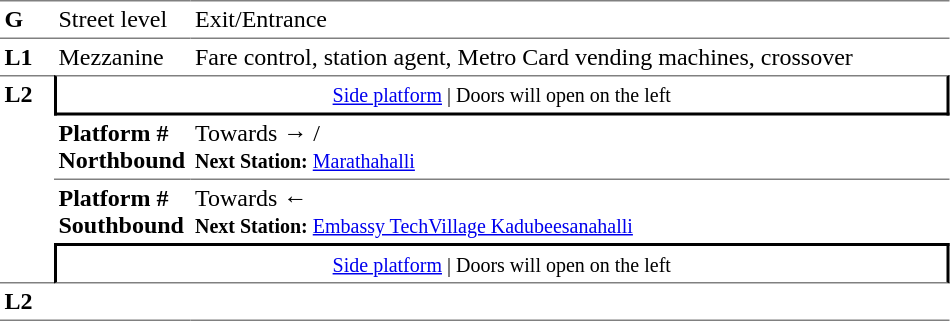<table table border=0 cellspacing=0 cellpadding=3>
<tr>
<td style="border-bottom:solid 1px gray;border-top:solid 1px gray;" width=30 valign=top><strong>G</strong></td>
<td style="border-top:solid 1px gray;border-bottom:solid 1px gray;" width=85 valign=top>Street level</td>
<td style="border-top:solid 1px gray;border-bottom:solid 1px gray;" width=500 valign=top>Exit/Entrance</td>
</tr>
<tr>
<td valign=top><strong>L1</strong></td>
<td valign=top>Mezzanine</td>
<td valign=top>Fare control, station agent, Metro Card vending machines, crossover<br></td>
</tr>
<tr>
<td style="border-top:solid 1px gray;border-bottom:solid 1px gray;" width=30 rowspan=4 valign=top><strong>L2</strong></td>
<td style="border-top:solid 1px gray;border-right:solid 2px black;border-left:solid 2px black;border-bottom:solid 2px black;text-align:center;" colspan=2><small><a href='#'>Side platform</a> | Doors will open on the left </small></td>
</tr>
<tr>
<td style="border-bottom:solid 1px gray;" width=85><span><strong>Platform #</strong><br><strong>Northbound</strong></span></td>
<td style="border-bottom:solid 1px gray;" width=500>Towards →  / <br><small><strong>Next Station:</strong> <a href='#'>Marathahalli</a></small></td>
</tr>
<tr>
<td><span><strong>Platform #</strong><br><strong>Southbound</strong></span></td>
<td>Towards ← <br><small><strong>Next Station:</strong> <a href='#'>Embassy TechVillage Kadubeesanahalli</a></small></td>
</tr>
<tr>
<td style="border-top:solid 2px black;border-right:solid 2px black;border-left:solid 2px black;border-bottom:solid 1px gray;" colspan=2  align=center><small><a href='#'>Side platform</a> | Doors will open on the left </small></td>
</tr>
<tr>
<td style="border-bottom:solid 1px gray;" width=30 rowspan=2 valign=top><strong>L2</strong></td>
<td style="border-bottom:solid 1px gray;" width=85></td>
<td style="border-bottom:solid 1px gray;" width=500></td>
</tr>
<tr>
</tr>
</table>
